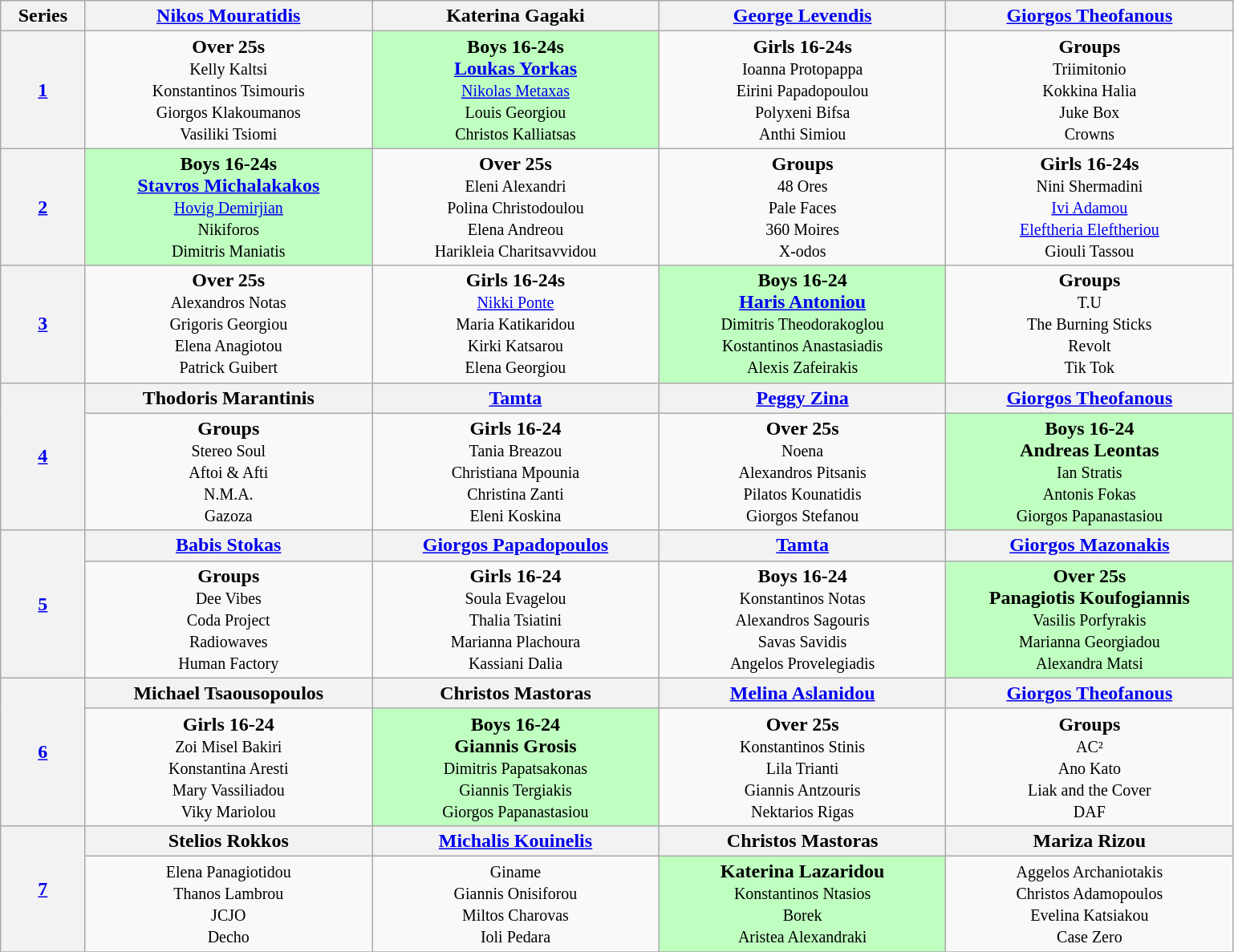<table class="wikitable">
<tr>
<th style="width:5%;" scope="col">Series</th>
<th style="width:17%;" scope="col"><a href='#'>Nikos Mouratidis</a></th>
<th style="width:17%;" scope="col">Katerina Gagaki</th>
<th style="width:17%;" scope="col"><a href='#'>George Levendis</a></th>
<th style="width:17%;" scope="col"><a href='#'>Giorgos Theofanous</a></th>
</tr>
<tr style="text-align:center;">
<th scope="row"><strong><a href='#'>1</a></strong></th>
<td style="text-align:center"><strong>Over 25s</strong><br><small>Kelly Kaltsi<br>Konstantinos Tsimouris<br>Giorgos Klakoumanos<br>Vasiliki Tsiomi</small></td>
<td style="background:#BFFFC0; text-align:center"><strong>Boys 16-24s</strong><br><strong><a href='#'>Loukas Yorkas</a></strong><br><small><a href='#'>Nikolas Metaxas</a><br>Louis Georgiou<br>Christos Kalliatsas</small></td>
<td style="text-align:center"><strong>Girls 16-24s</strong><br><small>Ioanna Protopappa<br>Eirini Papadopoulou<br>Polyxeni Bifsa<br>Anthi Simiou</small></td>
<td style="text-align:center"><strong>Groups</strong><br><small>Triimitonio<br>Kokkina Halia<br>Juke Box<br>Crowns</small></td>
</tr>
<tr style="text-align:center;">
<th scope="row"><strong><a href='#'>2</a></strong></th>
<td style="background:#BFFFC0; text-align:center"><strong>Boys 16-24s</strong><br><strong><a href='#'>Stavros Michalakakos</a></strong><br><small><a href='#'>Hovig Demirjian</a><br>Nikiforos<br>Dimitris Maniatis</small></td>
<td style="text-align:center"><strong>Over 25s</strong><br><small>Eleni Alexandri<br>Polina Christodoulou<br>Elena Andreou<br>Harikleia Charitsavvidou</small></td>
<td style="text-align:center"><strong>Groups</strong><br><small>48 Ores<br>Pale Faces<br>360 Moires<br>X-odos</small></td>
<td style="text-align:center"><strong>Girls 16-24s</strong><br><small>Nini Shermadini<br><a href='#'>Ivi Adamou</a><br><a href='#'>Eleftheria Eleftheriou</a><br>Giouli Tassou</small></td>
</tr>
<tr style="text-align:center;">
<th scope="row"><strong><a href='#'>3</a></strong></th>
<td style="text-align:center"><strong>Over 25s</strong><br><small>Alexandros Notas<br>Grigoris Georgiou<br>Elena Anagiotou<br>Patrick Guibert</small></td>
<td style="text-align:center"><strong>Girls 16-24s</strong><br><small><a href='#'>Nikki Ponte</a><br>Maria Katikaridou<br>Kirki Katsarou<br>Elena Georgiou</small></td>
<td style="background:#BFFFC0; text-align:center"><strong>Boys 16-24</strong><br><strong><a href='#'>Haris Antoniou</a></strong><br><small>Dimitris Theodorakoglou<br>Kostantinos Anastasiadis<br>Alexis Zafeirakis</small></td>
<td style="text-align:center"><strong>Groups</strong><br><small>T.U<br>The Burning Sticks<br>Revolt<br>Tik Tok</small></td>
</tr>
<tr>
<th rowspan="2"><a href='#'>4</a></th>
<th scope="col">Thodoris Marantinis</th>
<th scope="col"><a href='#'>Tamta</a></th>
<th scope="col"><a href='#'>Peggy Zina</a></th>
<th scope="col"><a href='#'>Giorgos Theofanous</a></th>
</tr>
<tr>
<td style="text-align:center"><strong>Groups</strong><br><small>Stereo Soul<br>Aftoi & Afti<br>N.M.A.<br>Gazoza</small></td>
<td style="text-align:center"><strong>Girls 16-24</strong><br><small>Tania Breazou<br>Christiana Mpounia<br>Christina Zanti<br>Eleni Koskina</small></td>
<td style="text-align:center"><strong>Over 25s</strong><br><small>Noena<br>Alexandros Pitsanis<br>Pilatos Kounatidis<br>Giorgos Stefanou</small></td>
<td style="background:#BFFFC0; text-align:center"><strong>Boys 16-24</strong><br><strong>Andreas Leontas</strong><br><small>Ian Stratis<br>Antonis Fokas<br>Giorgos Papanastasiou</small></td>
</tr>
<tr>
<th rowspan="2"><a href='#'>5</a></th>
<th scope="col"><a href='#'>Babis Stokas</a></th>
<th scope="col"><a href='#'>Giorgos Papadopoulos</a></th>
<th scope="col"><a href='#'>Tamta</a></th>
<th scope="col"><a href='#'>Giorgos Mazonakis</a></th>
</tr>
<tr>
<td style="text-align:center"><strong>Groups</strong><br><small>Dee Vibes<br>Coda Project<br>Radiowaves<br>Human Factory</small></td>
<td style="text-align:center"><strong>Girls 16-24</strong><br><small>Soula Evagelou<br>Thalia Tsiatini<br>Marianna Plachoura<br>Kassiani Dalia</small></td>
<td style="text-align:center"><strong>Boys 16-24</strong><br><small>Konstantinos Notas<br>Alexandros Sagouris<br>Savas Savidis<br>Angelos Provelegiadis</small></td>
<td style="background:#BFFFC0; text-align:center"><strong>Over 25s</strong><br><strong>Panagiotis Koufogiannis</strong><br><small>Vasilis Porfyrakis<br>Marianna Georgiadou<br>Alexandra Matsi</small></td>
</tr>
<tr>
<th rowspan="2"><a href='#'>6</a></th>
<th scope="col">Michael Tsaousopoulos</th>
<th scope="col">Christos Mastoras</th>
<th scope="col"><a href='#'>Melina Aslanidou</a></th>
<th scope="col"><a href='#'>Giorgos Theofanous</a></th>
</tr>
<tr>
<td style="text-align:center"><strong>Girls 16-24</strong><br><small>Zoi Misel Bakiri<br>Konstantina Aresti<br>Mary Vassiliadou<br>Viky Mariolou</small></td>
<td style="background:#BFFFC0; text-align:center"><strong>Boys 16-24</strong><br><strong>Giannis Grosis</strong><br><small>Dimitris Papatsakonas<br>Giannis Tergiakis<br>Giorgos Papanastasiou</small></td>
<td style="text-align:center"><strong>Over 25s</strong><br><small>Konstantinos Stinis<br>Lila Trianti<br>Giannis Antzouris<br>Nektarios Rigas</small></td>
<td style="text-align:center"><strong>Groups</strong><br><small>AC²<br>Ano Kato<br>Liak and the Cover<br>DAF</small></td>
</tr>
<tr>
<th rowspan="2"><a href='#'>7</a></th>
<th scope="col">Stelios Rokkos</th>
<th scope="col"><a href='#'>Michalis Kouinelis</a></th>
<th scope="col">Christos Mastoras</th>
<th scope="col">Mariza Rizou</th>
</tr>
<tr>
<td style="text-align:center"><small>Elena Panagiotidou<br>Thanos Lambrou<br>JCJO<br>Decho</small></td>
<td style="text-align:center"><small>Giname<br>Giannis Onisiforou<br>Miltos Charovas<br>Ioli Pedara</small></td>
<td style="background:#BFFFC0; text-align:center"><strong>Katerina Lazaridou</strong><br><small>Konstantinos Ntasios<br>Borek<br>Aristea Alexandraki</small></td>
<td style="text-align:center"><small>Aggelos Archaniotakis<br>Christos Adamopoulos<br>Evelina Katsiakou<br>Case Zero</small></td>
</tr>
<tr>
</tr>
</table>
